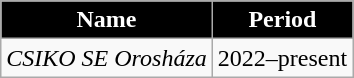<table class="wikitable" style="text-align: left">
<tr>
<th style="color:white; background:#000000">Name</th>
<th style="color:white; background:#000000">Period</th>
</tr>
<tr>
<td align=left><em>CSIKO SE Orosháza</em></td>
<td>2022–present</td>
</tr>
</table>
